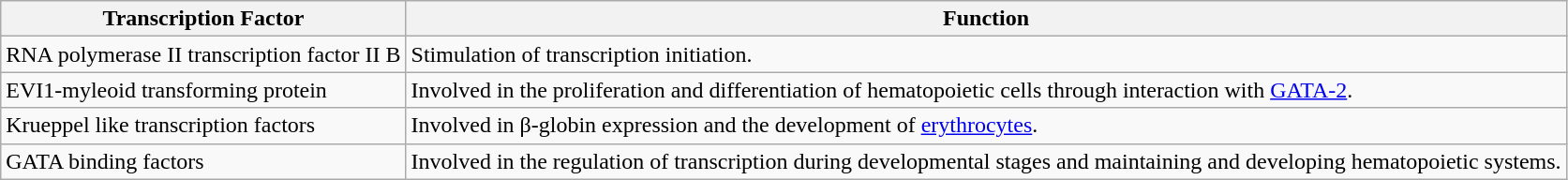<table class="wikitable">
<tr>
<th>Transcription Factor</th>
<th>Function</th>
</tr>
<tr>
<td>RNA polymerase II transcription factor II B</td>
<td>Stimulation of transcription initiation.</td>
</tr>
<tr>
<td>EVI1-myleoid transforming protein</td>
<td>Involved in the proliferation and differentiation of hematopoietic cells through interaction with <a href='#'>GATA-2</a>.</td>
</tr>
<tr>
<td>Krueppel like transcription factors</td>
<td>Involved in β-globin expression and the development of <a href='#'>erythrocytes</a>.</td>
</tr>
<tr>
<td>GATA binding factors</td>
<td>Involved in the regulation of transcription during developmental stages and maintaining and developing hematopoietic systems.</td>
</tr>
</table>
